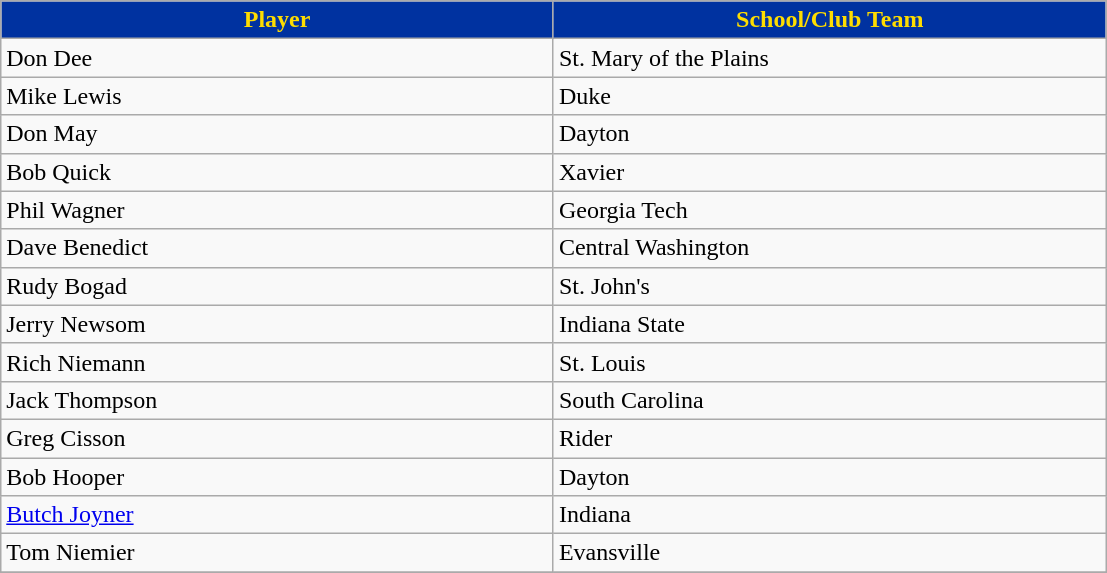<table class="wikitable sortable sortable">
<tr>
<th style="background:#0032A0; color:#FEDD00" width="20%">Player</th>
<th style="background:#0032A0; color:#FEDD00" width="20%">School/Club Team</th>
</tr>
<tr>
<td>Don Dee</td>
<td>St. Mary of the Plains</td>
</tr>
<tr>
<td>Mike Lewis</td>
<td>Duke</td>
</tr>
<tr>
<td>Don May</td>
<td>Dayton</td>
</tr>
<tr>
<td>Bob Quick</td>
<td>Xavier</td>
</tr>
<tr>
<td>Phil Wagner</td>
<td>Georgia Tech</td>
</tr>
<tr>
<td>Dave Benedict</td>
<td>Central Washington</td>
</tr>
<tr>
<td>Rudy Bogad</td>
<td>St. John's</td>
</tr>
<tr>
<td>Jerry Newsom</td>
<td>Indiana State</td>
</tr>
<tr>
<td>Rich Niemann</td>
<td>St. Louis</td>
</tr>
<tr>
<td>Jack Thompson</td>
<td>South Carolina</td>
</tr>
<tr>
<td>Greg Cisson</td>
<td>Rider</td>
</tr>
<tr>
<td>Bob Hooper</td>
<td>Dayton</td>
</tr>
<tr>
<td><a href='#'>Butch Joyner</a></td>
<td>Indiana</td>
</tr>
<tr>
<td>Tom Niemier</td>
<td>Evansville</td>
</tr>
<tr>
</tr>
</table>
